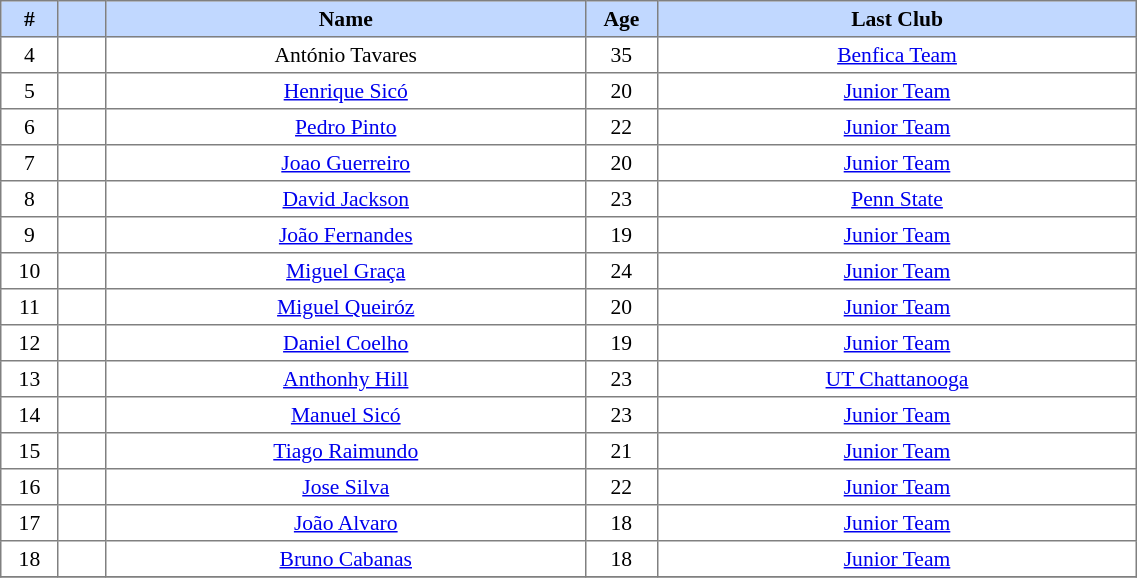<table border=1 style="border-collapse:collapse; font-size:90%;" cellpadding=3 cellspacing=0 width=60%>
<tr bgcolor=#C1D8FF>
<th width=2%>#</th>
<th width=2%></th>
<th width=20%>Name</th>
<th width=2%>Age</th>
<th width=20%>Last Club</th>
</tr>
<tr align=center>
<td>4</td>
<td></td>
<td>António Tavares</td>
<td>35</td>
<td><a href='#'>Benfica Team</a></td>
</tr>
<tr align=center>
<td>5</td>
<td></td>
<td><a href='#'>Henrique Sicó</a></td>
<td>20</td>
<td><a href='#'>Junior Team</a></td>
</tr>
<tr align=center>
<td>6</td>
<td></td>
<td><a href='#'>Pedro Pinto</a></td>
<td>22</td>
<td><a href='#'>Junior Team</a></td>
</tr>
<tr align=center>
<td>7</td>
<td></td>
<td><a href='#'>Joao Guerreiro</a></td>
<td>20</td>
<td><a href='#'>Junior Team</a></td>
</tr>
<tr align=center>
<td>8</td>
<td></td>
<td><a href='#'>David Jackson</a></td>
<td>23</td>
<td><a href='#'>Penn State</a></td>
</tr>
<tr align=center>
<td>9</td>
<td></td>
<td><a href='#'>João Fernandes</a></td>
<td>19</td>
<td><a href='#'>Junior Team</a></td>
</tr>
<tr align=center>
<td>10</td>
<td></td>
<td><a href='#'>Miguel Graça</a></td>
<td>24</td>
<td><a href='#'>Junior Team</a></td>
</tr>
<tr align=center>
<td>11</td>
<td></td>
<td><a href='#'>Miguel Queiróz</a></td>
<td>20</td>
<td><a href='#'>Junior Team</a></td>
</tr>
<tr align=center>
<td>12</td>
<td></td>
<td><a href='#'>Daniel Coelho</a></td>
<td>19</td>
<td><a href='#'>Junior Team</a></td>
</tr>
<tr align=center>
<td>13</td>
<td></td>
<td><a href='#'>Anthonhy Hill</a></td>
<td>23</td>
<td><a href='#'>UT Chattanooga</a></td>
</tr>
<tr align=center>
<td>14</td>
<td> </td>
<td><a href='#'>Manuel Sicó</a></td>
<td>23</td>
<td><a href='#'>Junior Team</a></td>
</tr>
<tr align=center>
<td>15</td>
<td></td>
<td><a href='#'>Tiago Raimundo</a></td>
<td>21</td>
<td><a href='#'>Junior Team</a></td>
</tr>
<tr align=center>
<td>16</td>
<td></td>
<td><a href='#'>Jose Silva</a></td>
<td>22</td>
<td><a href='#'>Junior Team</a></td>
</tr>
<tr align=center>
<td>17</td>
<td></td>
<td><a href='#'>João Alvaro</a></td>
<td>18</td>
<td><a href='#'>Junior Team</a></td>
</tr>
<tr align=center>
<td>18</td>
<td></td>
<td><a href='#'>Bruno Cabanas</a></td>
<td>18</td>
<td><a href='#'>Junior Team</a></td>
</tr>
<tr align=center>
</tr>
</table>
